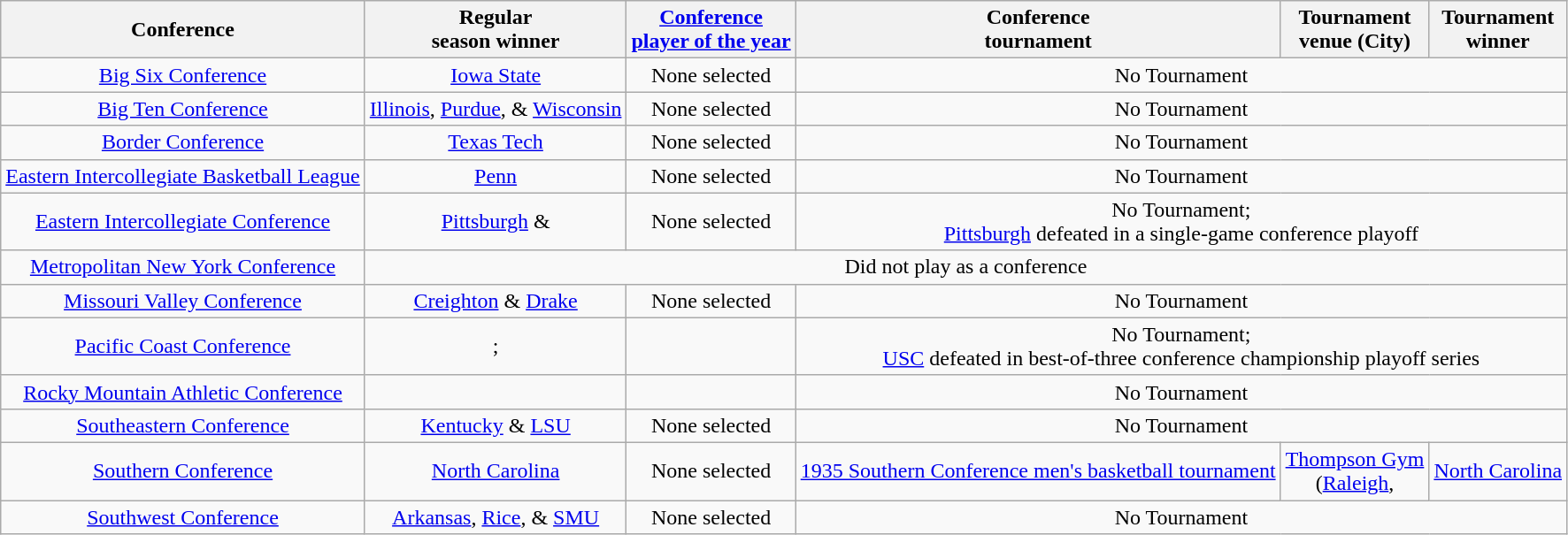<table class="wikitable" style="text-align:center;">
<tr>
<th>Conference</th>
<th>Regular <br> season winner</th>
<th><a href='#'>Conference <br> player of the year</a></th>
<th>Conference <br> tournament</th>
<th>Tournament <br> venue (City)</th>
<th>Tournament <br> winner</th>
</tr>
<tr>
<td><a href='#'>Big Six Conference</a></td>
<td><a href='#'>Iowa State</a></td>
<td>None selected</td>
<td colspan=3>No Tournament</td>
</tr>
<tr>
<td><a href='#'>Big Ten Conference</a></td>
<td><a href='#'>Illinois</a>, <a href='#'>Purdue</a>, & <a href='#'>Wisconsin</a></td>
<td>None selected</td>
<td colspan=3>No Tournament</td>
</tr>
<tr>
<td><a href='#'>Border Conference</a></td>
<td><a href='#'>Texas Tech</a></td>
<td>None selected</td>
<td colspan=3>No Tournament</td>
</tr>
<tr>
<td><a href='#'>Eastern Intercollegiate Basketball League</a></td>
<td><a href='#'>Penn</a></td>
<td>None selected</td>
<td colspan=3>No Tournament</td>
</tr>
<tr>
<td><a href='#'>Eastern Intercollegiate Conference</a></td>
<td><a href='#'>Pittsburgh</a> & </td>
<td>None selected</td>
<td colspan=3>No Tournament;<br> <a href='#'>Pittsburgh</a> defeated  in a single-game conference playoff</td>
</tr>
<tr>
<td><a href='#'>Metropolitan New York Conference</a></td>
<td colspan=5>Did not play as a conference</td>
</tr>
<tr>
<td><a href='#'>Missouri Valley Conference</a></td>
<td><a href='#'>Creighton</a> & <a href='#'>Drake</a></td>
<td>None selected</td>
<td colspan=3>No Tournament</td>
</tr>
<tr>
<td><a href='#'>Pacific Coast Conference</a></td>
<td>;<br></td>
<td></td>
<td colspan=3>No Tournament;<br><a href='#'>USC</a> defeated  in best-of-three conference championship playoff series</td>
</tr>
<tr>
<td><a href='#'>Rocky Mountain Athletic Conference</a></td>
<td> </td>
<td></td>
<td colspan=3>No Tournament</td>
</tr>
<tr>
<td><a href='#'>Southeastern Conference</a></td>
<td><a href='#'>Kentucky</a> & <a href='#'>LSU</a></td>
<td>None selected</td>
<td colspan=3>No Tournament</td>
</tr>
<tr>
<td><a href='#'>Southern Conference</a></td>
<td><a href='#'>North Carolina</a></td>
<td>None selected</td>
<td><a href='#'>1935 Southern Conference men's basketball tournament</a></td>
<td><a href='#'>Thompson Gym</a><br>(<a href='#'>Raleigh</a>, </td>
<td><a href='#'>North Carolina</a></td>
</tr>
<tr>
<td><a href='#'>Southwest Conference</a></td>
<td><a href='#'>Arkansas</a>, <a href='#'>Rice</a>, & <a href='#'>SMU</a></td>
<td>None selected</td>
<td colspan=3>No Tournament</td>
</tr>
</table>
